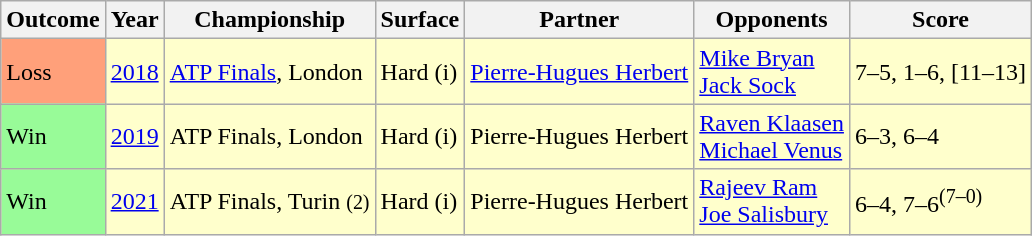<table class="sortable wikitable">
<tr>
<th>Outcome</th>
<th>Year</th>
<th>Championship</th>
<th>Surface</th>
<th>Partner</th>
<th>Opponents</th>
<th class=unsortable>Score</th>
</tr>
<tr style=background:#ffc>
<td bgcolor=FFA07A>Loss</td>
<td><a href='#'>2018</a></td>
<td><a href='#'>ATP Finals</a>, London</td>
<td>Hard (i)</td>
<td> <a href='#'>Pierre-Hugues Herbert</a></td>
<td> <a href='#'>Mike Bryan</a><br> <a href='#'>Jack Sock</a></td>
<td>7–5, 1–6, [11–13]</td>
</tr>
<tr bgcolor=#ffffcc>
<td bgcolor=98FB98>Win</td>
<td><a href='#'>2019</a></td>
<td>ATP Finals, London</td>
<td>Hard (i)</td>
<td> Pierre-Hugues Herbert</td>
<td> <a href='#'>Raven Klaasen</a><br> <a href='#'>Michael Venus</a></td>
<td>6–3, 6–4</td>
</tr>
<tr bgcolor=#ffffcc>
<td bgcolor=98FB98>Win</td>
<td><a href='#'>2021</a></td>
<td>ATP Finals, Turin <small>(2)</small></td>
<td>Hard (i)</td>
<td> Pierre-Hugues Herbert</td>
<td> <a href='#'>Rajeev Ram</a><br> <a href='#'>Joe Salisbury</a></td>
<td>6–4, 7–6<sup>(7–0)</sup></td>
</tr>
</table>
